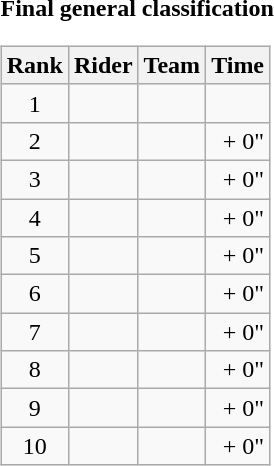<table>
<tr>
<td><strong>Final general classification</strong><br><table class="wikitable">
<tr>
<th scope="col">Rank</th>
<th scope="col">Rider</th>
<th scope="col">Team</th>
<th scope="col">Time</th>
</tr>
<tr>
<td style="text-align:center;">1</td>
<td></td>
<td></td>
<td style="text-align:right;"></td>
</tr>
<tr>
<td style="text-align:center;">2</td>
<td></td>
<td></td>
<td style="text-align:right;">+ 0"</td>
</tr>
<tr>
<td style="text-align:center;">3</td>
<td></td>
<td></td>
<td style="text-align:right;">+ 0"</td>
</tr>
<tr>
<td style="text-align:center;">4</td>
<td></td>
<td></td>
<td style="text-align:right;">+ 0"</td>
</tr>
<tr>
<td style="text-align:center;">5</td>
<td></td>
<td></td>
<td style="text-align:right;">+ 0"</td>
</tr>
<tr>
<td style="text-align:center;">6</td>
<td></td>
<td></td>
<td style="text-align:right;">+ 0"</td>
</tr>
<tr>
<td style="text-align:center;">7</td>
<td></td>
<td></td>
<td style="text-align:right;">+ 0"</td>
</tr>
<tr>
<td style="text-align:center;">8</td>
<td></td>
<td></td>
<td style="text-align:right;">+ 0"</td>
</tr>
<tr>
<td style="text-align:center;">9</td>
<td></td>
<td></td>
<td style="text-align:right;">+ 0"</td>
</tr>
<tr>
<td style="text-align:center;">10</td>
<td></td>
<td></td>
<td style="text-align:right;">+ 0"</td>
</tr>
</table>
</td>
</tr>
</table>
